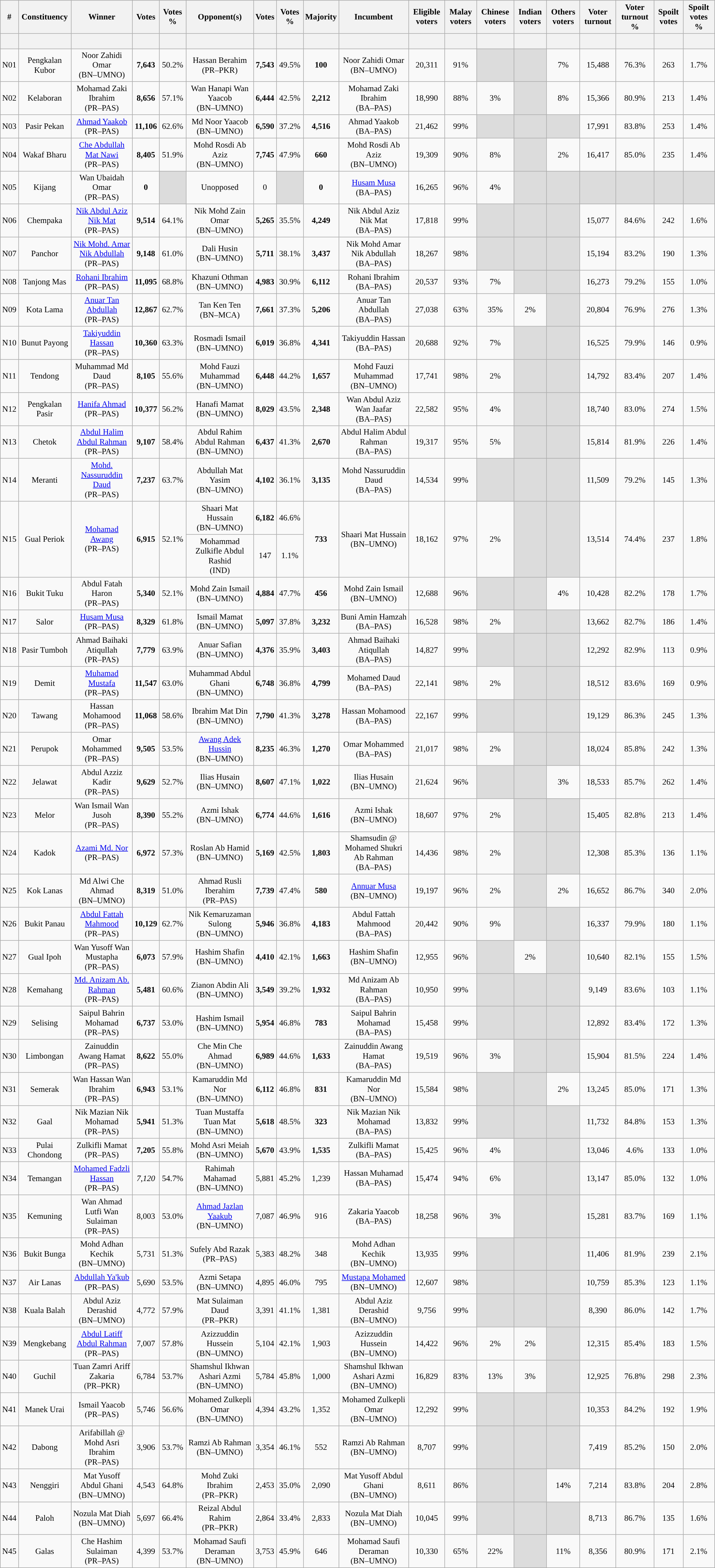<table class="wikitable sortable" style="text-align:center; font-size:90%">
<tr>
<th>#</th>
<th>Constituency</th>
<th>Winner</th>
<th>Votes</th>
<th>Votes %</th>
<th>Opponent(s)</th>
<th>Votes</th>
<th>Votes %</th>
<th>Majority</th>
<th>Incumbent</th>
<th>Eligible voters</th>
<th>Malay voters</th>
<th>Chinese voters</th>
<th>Indian voters</th>
<th>Others voters</th>
<th>Voter turnout</th>
<th>Voter turnout %</th>
<th>Spoilt votes</th>
<th>Spoilt votes %</th>
</tr>
<tr>
<th height="20"></th>
<th></th>
<th></th>
<th></th>
<th></th>
<th></th>
<th></th>
<th></th>
<th></th>
<th></th>
<th></th>
<th></th>
<th></th>
<th></th>
<th></th>
<th></th>
<th></th>
<th></th>
<th></th>
</tr>
<tr>
<td>N01</td>
<td>Pengkalan Kubor</td>
<td>Noor Zahidi Omar<br>(BN–UMNO)</td>
<td><strong>7,643</strong></td>
<td>50.2%</td>
<td>Hassan Berahim<br>(PR–PKR)</td>
<td><strong>7,543</strong></td>
<td>49.5%</td>
<td><strong>100</strong></td>
<td>Noor Zahidi Omar<br>(BN–UMNO)</td>
<td>20,311</td>
<td>91%</td>
<td bgcolor="dcdcdc"></td>
<td bgcolor="dcdcdc"></td>
<td>7%</td>
<td>15,488</td>
<td>76.3%</td>
<td>263</td>
<td>1.7%</td>
</tr>
<tr align="center">
<td>N02</td>
<td>Kelaboran</td>
<td>Mohamad Zaki Ibrahim<br>(PR–PAS)</td>
<td><strong>8,656</strong></td>
<td>57.1%</td>
<td>Wan Hanapi Wan Yaacob<br>(BN–UMNO)</td>
<td><strong>6,444</strong></td>
<td>42.5%</td>
<td><strong>2,212</strong></td>
<td>Mohamad Zaki Ibrahim<br>(BA–PAS)</td>
<td>18,990</td>
<td>88%</td>
<td>3%</td>
<td bgcolor="dcdcdc"></td>
<td>8%</td>
<td>15,366</td>
<td>80.9%</td>
<td>213</td>
<td>1.4%</td>
</tr>
<tr align="center">
<td>N03</td>
<td>Pasir Pekan</td>
<td><a href='#'>Ahmad Yaakob</a><br>(PR–PAS)</td>
<td><strong>11,106</strong></td>
<td>62.6%</td>
<td>Md Noor Yaacob<br>(BN–UMNO)</td>
<td><strong>6,590</strong></td>
<td>37.2%</td>
<td><strong>4,516</strong></td>
<td>Ahmad Yaakob<br>(BA–PAS)</td>
<td>21,462</td>
<td>99%</td>
<td bgcolor="dcdcdc"></td>
<td bgcolor="dcdcdc"></td>
<td bgcolor="dcdcdc"></td>
<td>17,991</td>
<td>83.8%</td>
<td>253</td>
<td>1.4%</td>
</tr>
<tr align="center">
<td>N04</td>
<td>Wakaf Bharu</td>
<td><a href='#'>Che Abdullah Mat Nawi</a><br>(PR–PAS)</td>
<td><strong>8,405</strong></td>
<td>51.9%</td>
<td>Mohd Rosdi Ab Aziz<br>(BN–UMNO)</td>
<td><strong>7,745</strong></td>
<td>47.9%</td>
<td><strong>660</strong></td>
<td>Mohd Rosdi Ab Aziz<br>(BN–UMNO)</td>
<td>19,309</td>
<td>90%</td>
<td>8%</td>
<td bgcolor="dcdcdc"></td>
<td>2%</td>
<td>16,417</td>
<td>85.0%</td>
<td>235</td>
<td>1.4%</td>
</tr>
<tr align="center">
<td>N05</td>
<td>Kijang</td>
<td>Wan Ubaidah Omar<br>(PR–PAS)</td>
<td><strong>0</strong></td>
<td bgcolor="dcdcdc"></td>
<td>Unopposed</td>
<td>0</td>
<td bgcolor="dcdcdc"></td>
<td><strong>0</strong></td>
<td><a href='#'>Husam Musa</a><br>(BA–PAS)</td>
<td>16,265</td>
<td>96%</td>
<td>4%</td>
<td bgcolor="dcdcdc"></td>
<td bgcolor="dcdcdc"></td>
<td bgcolor="dcdcdc"></td>
<td bgcolor="dcdcdc"></td>
<td bgcolor="dcdcdc"></td>
<td bgcolor="dcdcdc"></td>
</tr>
<tr align="center">
<td>N06</td>
<td>Chempaka</td>
<td><a href='#'>Nik Abdul Aziz Nik Mat</a><br>(PR–PAS)</td>
<td><strong>9,514</strong></td>
<td>64.1%</td>
<td>Nik Mohd Zain Omar<br>(BN–UMNO)</td>
<td><strong>5,265</strong></td>
<td>35.5%</td>
<td><strong>4,249</strong></td>
<td>Nik Abdul Aziz Nik Mat<br>(BA–PAS)</td>
<td>17,818</td>
<td>99%</td>
<td bgcolor="dcdcdc"></td>
<td bgcolor="dcdcdc"></td>
<td bgcolor="dcdcdc"></td>
<td>15,077</td>
<td>84.6%</td>
<td>242</td>
<td>1.6%</td>
</tr>
<tr align="center">
<td>N07</td>
<td>Panchor</td>
<td><a href='#'>Nik Mohd. Amar Nik Abdullah</a><br>(PR–PAS)</td>
<td><strong>9,148</strong></td>
<td>61.0%</td>
<td>Dali Husin<br>(BN–UMNO)</td>
<td><strong>5,711</strong></td>
<td>38.1%</td>
<td><strong>3,437</strong></td>
<td>Nik Mohd Amar Nik Abdullah<br>(BA–PAS)</td>
<td>18,267</td>
<td>98%</td>
<td bgcolor="dcdcdc"></td>
<td bgcolor="dcdcdc"></td>
<td bgcolor="dcdcdc"></td>
<td>15,194</td>
<td>83.2%</td>
<td>190</td>
<td>1.3%</td>
</tr>
<tr align="center">
<td>N08</td>
<td>Tanjong Mas</td>
<td><a href='#'>Rohani Ibrahim</a><br>(PR–PAS)</td>
<td><strong>11,095</strong></td>
<td>68.8%</td>
<td>Khazuni Othman<br>(BN–UMNO)</td>
<td><strong>4,983</strong></td>
<td>30.9%</td>
<td><strong>6,112</strong></td>
<td>Rohani Ibrahim <br>(BA–PAS)</td>
<td>20,537</td>
<td>93%</td>
<td>7%</td>
<td bgcolor="dcdcdc"></td>
<td bgcolor="dcdcdc"></td>
<td>16,273</td>
<td>79.2%</td>
<td>155</td>
<td>1.0%</td>
</tr>
<tr align="center">
<td>N09</td>
<td>Kota Lama</td>
<td><a href='#'>Anuar Tan Abdullah</a><br>(PR–PAS)</td>
<td><strong>12,867</strong></td>
<td>62.7%</td>
<td>Tan Ken Ten<br>(BN–MCA)</td>
<td><strong>7,661</strong></td>
<td>37.3%</td>
<td><strong>5,206</strong></td>
<td>Anuar Tan Abdullah<br>(BA–PAS)</td>
<td>27,038</td>
<td>63%</td>
<td>35%</td>
<td>2%</td>
<td bgcolor="dcdcdc"></td>
<td>20,804</td>
<td>76.9%</td>
<td>276</td>
<td>1.3%</td>
</tr>
<tr align="center">
<td>N10</td>
<td>Bunut Payong</td>
<td><a href='#'>Takiyuddin Hassan</a><br>(PR–PAS)</td>
<td><strong>10,360</strong></td>
<td>63.3%</td>
<td>Rosmadi Ismail<br>(BN–UMNO)</td>
<td><strong>6,019</strong></td>
<td>36.8%</td>
<td><strong>4,341</strong></td>
<td>Takiyuddin Hassan<br>(BA–PAS)</td>
<td>20,688</td>
<td>92%</td>
<td>7%</td>
<td bgcolor="dcdcdc"></td>
<td bgcolor="dcdcdc"></td>
<td>16,525</td>
<td>79.9%</td>
<td>146</td>
<td>0.9%</td>
</tr>
<tr align="center">
<td>N11</td>
<td>Tendong</td>
<td>Muhammad Md Daud<br>(PR–PAS)</td>
<td><strong>8,105</strong></td>
<td>55.6%</td>
<td>Mohd Fauzi Muhammad<br>(BN–UMNO)</td>
<td><strong>6,448</strong></td>
<td>44.2%</td>
<td><strong>1,657</strong></td>
<td>Mohd Fauzi Muhammad<br>(BN–UMNO)</td>
<td>17,741</td>
<td>98%</td>
<td>2%</td>
<td bgcolor="dcdcdc"></td>
<td bgcolor="dcdcdc"></td>
<td>14,792</td>
<td>83.4%</td>
<td>207</td>
<td>1.4%</td>
</tr>
<tr align="center">
<td>N12</td>
<td>Pengkalan Pasir</td>
<td><a href='#'>Hanifa Ahmad</a><br>(PR–PAS)</td>
<td><strong>10,377</strong></td>
<td>56.2%</td>
<td>Hanafi Mamat<br>(BN–UMNO)</td>
<td><strong>8,029</strong></td>
<td>43.5%</td>
<td><strong>2,348</strong></td>
<td>Wan Abdul Aziz Wan Jaafar<br>(BA–PAS)</td>
<td>22,582</td>
<td>95%</td>
<td>4%</td>
<td bgcolor="dcdcdc"></td>
<td bgcolor="dcdcdc"></td>
<td>18,740</td>
<td>83.0%</td>
<td>274</td>
<td>1.5%</td>
</tr>
<tr align="center">
<td>N13</td>
<td>Chetok</td>
<td><a href='#'>Abdul Halim Abdul Rahman</a><br>(PR–PAS)</td>
<td><strong>9,107</strong></td>
<td>58.4%</td>
<td>Abdul Rahim Abdul Rahman<br>(BN–UMNO)</td>
<td><strong>6,437</strong></td>
<td>41.3%</td>
<td><strong>2,670</strong></td>
<td>Abdul Halim Abdul Rahman<br>(BA–PAS)</td>
<td>19,317</td>
<td>95%</td>
<td>5%</td>
<td bgcolor="dcdcdc"></td>
<td bgcolor="dcdcdc"></td>
<td>15,814</td>
<td>81.9%</td>
<td>226</td>
<td>1.4%</td>
</tr>
<tr align="center">
<td>N14</td>
<td>Meranti</td>
<td><a href='#'>Mohd. Nassuruddin Daud</a><br>(PR–PAS)</td>
<td><strong>7,237</strong></td>
<td>63.7%</td>
<td>Abdullah Mat Yasim<br>(BN–UMNO)</td>
<td><strong>4,102</strong></td>
<td>36.1%</td>
<td><strong>3,135</strong></td>
<td>Mohd Nassuruddin Daud<br>(BA–PAS)</td>
<td>14,534</td>
<td>99%</td>
<td bgcolor="dcdcdc"></td>
<td bgcolor="dcdcdc"></td>
<td bgcolor="dcdcdc"></td>
<td>11,509</td>
<td>79.2%</td>
<td>145</td>
<td>1.3%</td>
</tr>
<tr align="center">
<td rowspan=2>N15</td>
<td rowspan=2>Gual Periok</td>
<td rowspan=2><a href='#'>Mohamad Awang</a><br>(PR–PAS)</td>
<td rowspan=2><strong>6,915</strong></td>
<td rowspan=2>52.1%</td>
<td>Shaari Mat Hussain<br>(BN–UMNO)</td>
<td><strong>6,182</strong></td>
<td>46.6%</td>
<td rowspan=2><strong>733</strong></td>
<td rowspan=2>Shaari Mat Hussain<br>(BN–UMNO)</td>
<td rowspan=2>18,162</td>
<td rowspan=2>97%</td>
<td rowspan=2>2%</td>
<td rowspan=2 bgcolor="dcdcdc"></td>
<td rowspan=2 bgcolor="dcdcdc"></td>
<td rowspan=2>13,514</td>
<td rowspan=2>74.4%</td>
<td rowspan=2>237</td>
<td rowspan=2>1.8%</td>
</tr>
<tr>
<td>Mohammad Zulkifle Abdul Rashid<br>(IND)</td>
<td>147</td>
<td>1.1%</td>
</tr>
<tr align="center">
<td>N16</td>
<td>Bukit Tuku</td>
<td>Abdul Fatah Haron<br>(PR–PAS)</td>
<td><strong>5,340</strong></td>
<td>52.1%</td>
<td>Mohd Zain Ismail<br>(BN–UMNO)</td>
<td><strong>4,884</strong></td>
<td>47.7%</td>
<td><strong>456</strong></td>
<td>Mohd Zain Ismail<br>(BN–UMNO)</td>
<td>12,688</td>
<td>96%</td>
<td bgcolor="dcdcdc"></td>
<td bgcolor="dcdcdc"></td>
<td>4%</td>
<td>10,428</td>
<td>82.2%</td>
<td>178</td>
<td>1.7%</td>
</tr>
<tr align="center">
<td>N17</td>
<td>Salor</td>
<td><a href='#'>Husam Musa</a><br>(PR–PAS)</td>
<td><strong>8,329</strong></td>
<td>61.8%</td>
<td>Ismail Mamat<br>(BN–UMNO)</td>
<td><strong>5,097</strong></td>
<td>37.8%</td>
<td><strong>3,232</strong></td>
<td>Buni Amin Hamzah<br>(BA–PAS)</td>
<td>16,528</td>
<td>98%</td>
<td>2%</td>
<td bgcolor="dcdcdc"></td>
<td bgcolor="dcdcdc"></td>
<td>13,662</td>
<td>82.7%</td>
<td>186</td>
<td>1.4%</td>
</tr>
<tr align="center">
<td>N18</td>
<td>Pasir Tumboh</td>
<td>Ahmad Baihaki Atiqullah<br>(PR–PAS)</td>
<td><strong>7,779</strong></td>
<td>63.9%</td>
<td>Anuar Safian<br>(BN–UMNO)</td>
<td><strong>4,376</strong></td>
<td>35.9%</td>
<td><strong>3,403</strong></td>
<td>Ahmad Baihaki Atiqullah<br>(BA–PAS)</td>
<td>14,827</td>
<td>99%</td>
<td bgcolor="dcdcdc"></td>
<td bgcolor="dcdcdc"></td>
<td bgcolor="dcdcdc"></td>
<td>12,292</td>
<td>82.9%</td>
<td>113</td>
<td>0.9%</td>
</tr>
<tr align="center">
<td>N19</td>
<td>Demit</td>
<td><a href='#'>Muhamad Mustafa</a><br>(PR–PAS)</td>
<td><strong>11,547</strong></td>
<td>63.0%</td>
<td>Muhammad Abdul Ghani<br>(BN–UMNO)</td>
<td><strong>6,748</strong></td>
<td>36.8%</td>
<td><strong>4,799</strong></td>
<td>Mohamed Daud<br>(BA–PAS)</td>
<td>22,141</td>
<td>98%</td>
<td>2%</td>
<td bgcolor="dcdcdc"></td>
<td bgcolor="dcdcdc"></td>
<td>18,512</td>
<td>83.6%</td>
<td>169</td>
<td>0.9%</td>
</tr>
<tr align="center">
<td>N20</td>
<td>Tawang</td>
<td>Hassan Mohamood<br>(PR–PAS)</td>
<td><strong>11,068</strong></td>
<td>58.6%</td>
<td>Ibrahim Mat Din<br>(BN–UMNO)</td>
<td><strong>7,790</strong></td>
<td>41.3%</td>
<td><strong>3,278</strong></td>
<td>Hassan Mohamood<br>(BA–PAS)</td>
<td>22,167</td>
<td>99%</td>
<td bgcolor="dcdcdc"></td>
<td bgcolor="dcdcdc"></td>
<td bgcolor="dcdcdc"></td>
<td>19,129</td>
<td>86.3%</td>
<td>245</td>
<td>1.3%</td>
</tr>
<tr align="center">
<td>N21</td>
<td>Perupok</td>
<td>Omar Mohammed<br>(PR–PAS)</td>
<td><strong>9,505</strong></td>
<td>53.5%</td>
<td><a href='#'>Awang Adek Hussin</a><br>(BN–UMNO)</td>
<td><strong>8,235</strong></td>
<td>46.3%</td>
<td><strong>1,270</strong></td>
<td>Omar Mohammed<br>(BA–PAS)</td>
<td>21,017</td>
<td>98%</td>
<td>2%</td>
<td bgcolor="dcdcdc"></td>
<td bgcolor="dcdcdc"></td>
<td>18,024</td>
<td>85.8%</td>
<td>242</td>
<td>1.3%</td>
</tr>
<tr align="center">
<td>N22</td>
<td>Jelawat</td>
<td>Abdul Azziz Kadir<br>(PR–PAS)</td>
<td><strong>9,629</strong></td>
<td>52.7%</td>
<td>Ilias Husain<br>(BN–UMNO)</td>
<td><strong>8,607</strong></td>
<td>47.1%</td>
<td><strong>1,022</strong></td>
<td>Ilias Husain<br>(BN–UMNO)</td>
<td>21,624</td>
<td>96%</td>
<td bgcolor="dcdcdc"></td>
<td bgcolor="dcdcdc"></td>
<td>3%</td>
<td>18,533</td>
<td>85.7%</td>
<td>262</td>
<td>1.4%</td>
</tr>
<tr align="center">
<td>N23</td>
<td>Melor</td>
<td>Wan Ismail Wan Jusoh<br>(PR–PAS)</td>
<td><strong>8,390</strong></td>
<td>55.2%</td>
<td>Azmi Ishak<br>(BN–UMNO)</td>
<td><strong>6,774</strong></td>
<td>44.6%</td>
<td><strong>1,616</strong></td>
<td>Azmi Ishak<br>(BN–UMNO)</td>
<td>18,607</td>
<td>97%</td>
<td>2%</td>
<td bgcolor="dcdcdc"></td>
<td bgcolor="dcdcdc"></td>
<td>15,405</td>
<td>82.8%</td>
<td>213</td>
<td>1.4%</td>
</tr>
<tr align="center">
<td>N24</td>
<td>Kadok</td>
<td><a href='#'>Azami Md. Nor</a><br>(PR–PAS)</td>
<td><strong>6,972</strong></td>
<td>57.3%</td>
<td>Roslan Ab Hamid<br>(BN–UMNO)</td>
<td><strong>5,169</strong></td>
<td>42.5%</td>
<td><strong>1,803</strong></td>
<td>Shamsudin @ Mohamed Shukri Ab Rahman<br>(BA–PAS)</td>
<td>14,436</td>
<td>98%</td>
<td>2%</td>
<td bgcolor="dcdcdc"></td>
<td bgcolor="dcdcdc"></td>
<td>12,308</td>
<td>85.3%</td>
<td>136</td>
<td>1.1%</td>
</tr>
<tr align="center">
<td>N25</td>
<td>Kok Lanas</td>
<td>Md Alwi Che Ahmad<br>(BN–UMNO)</td>
<td><strong>8,319</strong></td>
<td>51.0%</td>
<td>Ahmad Rusli Iberahim<br>(PR–PAS)</td>
<td><strong>7,739</strong></td>
<td>47.4%</td>
<td><strong>580</strong></td>
<td><a href='#'>Annuar Musa</a><br>(BN–UMNO)</td>
<td>19,197</td>
<td>96%</td>
<td>2%</td>
<td bgcolor="dcdcdc"></td>
<td>2%</td>
<td>16,652</td>
<td>86.7%</td>
<td>340</td>
<td>2.0%</td>
</tr>
<tr align="center">
<td>N26</td>
<td>Bukit Panau</td>
<td><a href='#'>Abdul Fattah Mahmood</a><br>(PR–PAS)</td>
<td><strong>10,129</strong></td>
<td>62.7%</td>
<td>Nik Kemaruzaman Sulong<br>(BN–UMNO)</td>
<td><strong>5,946</strong></td>
<td>36.8%</td>
<td><strong>4,183</strong></td>
<td>Abdul Fattah Mahmood<br>(BA–PAS)</td>
<td>20,442</td>
<td>90%</td>
<td>9%</td>
<td bgcolor="dcdcdc"></td>
<td bgcolor="dcdcdc"></td>
<td>16,337</td>
<td>79.9%</td>
<td>180</td>
<td>1.1%</td>
</tr>
<tr align="center">
<td>N27</td>
<td>Gual Ipoh</td>
<td>Wan Yusoff Wan Mustapha<br>(PR–PAS)</td>
<td><strong>6,073</strong></td>
<td>57.9%</td>
<td>Hashim Shafin<br>(BN–UMNO)</td>
<td><strong>4,410</strong></td>
<td>42.1%</td>
<td><strong>1,663</strong></td>
<td>Hashim Shafin<br>(BN–UMNO)</td>
<td>12,955</td>
<td>96%</td>
<td bgcolor="dcdcdc"></td>
<td>2%</td>
<td bgcolor="dcdcdc"></td>
<td>10,640</td>
<td>82.1%</td>
<td>155</td>
<td>1.5%</td>
</tr>
<tr align="center">
<td>N28</td>
<td>Kemahang</td>
<td><a href='#'>Md. Anizam Ab. Rahman</a><br>(PR–PAS)</td>
<td><strong>5,481</strong></td>
<td>60.6%</td>
<td>Zianon Abdin Ali<br>(BN–UMNO)</td>
<td><strong>3,549</strong></td>
<td>39.2%</td>
<td><strong>1,932</strong></td>
<td>Md Anizam Ab Rahman<br>(BA–PAS)</td>
<td>10,950</td>
<td>99%</td>
<td bgcolor="dcdcdc"></td>
<td bgcolor="dcdcdc"></td>
<td bgcolor="dcdcdc"></td>
<td>9,149</td>
<td>83.6%</td>
<td>103</td>
<td>1.1%</td>
</tr>
<tr align="center">
<td>N29</td>
<td>Selising</td>
<td>Saipul Bahrin Mohamad<br>(PR–PAS)</td>
<td><strong>6,737</strong></td>
<td>53.0%</td>
<td>Hashim Ismail<br>(BN–UMNO)</td>
<td><strong>5,954</strong></td>
<td>46.8%</td>
<td><strong>783</strong></td>
<td>Saipul Bahrin Mohamad<br>(BA–PAS)</td>
<td>15,458</td>
<td>99%</td>
<td bgcolor="dcdcdc"></td>
<td bgcolor="dcdcdc"></td>
<td bgcolor="dcdcdc"></td>
<td>12,892</td>
<td>83.4%</td>
<td>172</td>
<td>1.3%</td>
</tr>
<tr align="center">
<td>N30</td>
<td>Limbongan</td>
<td>Zainuddin Awang Hamat<br>(PR–PAS)</td>
<td><strong>8,622</strong></td>
<td>55.0%</td>
<td>Che Min Che Ahmad<br>(BN–UMNO)</td>
<td><strong>6,989</strong></td>
<td>44.6%</td>
<td><strong>1,633</strong></td>
<td>Zainuddin Awang Hamat<br>(BA–PAS)</td>
<td>19,519</td>
<td>96%</td>
<td>3%</td>
<td bgcolor="dcdcdc"></td>
<td bgcolor="dcdcdc"></td>
<td>15,904</td>
<td>81.5%</td>
<td>224</td>
<td>1.4%</td>
</tr>
<tr align="center">
<td>N31</td>
<td>Semerak</td>
<td>Wan Hassan Wan Ibrahim<br>(PR–PAS)</td>
<td><strong>6,943</strong></td>
<td>53.1%</td>
<td>Kamaruddin Md Nor<br>(BN–UMNO)</td>
<td><strong>6,112</strong></td>
<td>46.8%</td>
<td><strong>831</strong></td>
<td>Kamaruddin Md Nor<br>(BN–UMNO)</td>
<td>15,584</td>
<td>98%</td>
<td bgcolor="dcdcdc"></td>
<td bgcolor="dcdcdc"></td>
<td>2%</td>
<td>13,245</td>
<td>85.0%</td>
<td>171</td>
<td>1.3%</td>
</tr>
<tr align="center">
<td>N32</td>
<td>Gaal</td>
<td>Nik Mazian Nik Mohamad<br>(PR–PAS)</td>
<td><strong>5,941</strong></td>
<td>51.3%</td>
<td>Tuan Mustaffa Tuan Mat<br>(BN–UMNO)</td>
<td><strong>5,618</strong></td>
<td>48.5%</td>
<td><strong>323</strong></td>
<td>Nik Mazian Nik Mohamad<br>(BA–PAS)</td>
<td>13,832</td>
<td>99%</td>
<td bgcolor="dcdcdc"></td>
<td bgcolor="dcdcdc"></td>
<td bgcolor="dcdcdc"></td>
<td>11,732</td>
<td>84.8%</td>
<td>153</td>
<td>1.3%</td>
</tr>
<tr align="center">
<td>N33</td>
<td>Pulai Chondong</td>
<td>Zulkifli Mamat<br>(PR–PAS)</td>
<td><strong>7,205</strong></td>
<td>55.8%</td>
<td>Mohd Asri Meiah<br>(BN–UMNO)</td>
<td><strong>5,670</strong></td>
<td>43.9%</td>
<td><strong>1,535</strong></td>
<td>Zulkifli Mamat<br>(BA–PAS)</td>
<td>15,425</td>
<td>96%</td>
<td>4%</td>
<td bgcolor="dcdcdc"></td>
<td bgcolor="dcdcdc"></td>
<td>13,046</td>
<td>4.6%</td>
<td>133</td>
<td>1.0%</td>
</tr>
<tr align="center">
<td>N34</td>
<td>Temangan</td>
<td><a href='#'>Mohamed Fadzli Hassan</a><br>(PR–PAS)</td>
<td><em>7,120<strong></td>
<td>54.7%</td>
<td>Rahimah Mahamad<br>(BN–UMNO)</td>
<td></strong>5,881<strong></td>
<td>45.2%</td>
<td></strong>1,239<strong></td>
<td>Hassan Muhamad<br>(BA–PAS)</td>
<td>15,474</td>
<td>94%</td>
<td>6%</td>
<td bgcolor="dcdcdc"></td>
<td bgcolor="dcdcdc"></td>
<td>13,147</td>
<td>85.0%</td>
<td>132</td>
<td>1.0%</td>
</tr>
<tr align="center">
<td>N35</td>
<td>Kemuning</td>
<td>Wan Ahmad Lutfi Wan Sulaiman<br>(PR–PAS)</td>
<td></strong>8,003<strong></td>
<td>53.0%</td>
<td><a href='#'>Ahmad Jazlan Yaakub</a><br>(BN–UMNO)</td>
<td></strong>7,087<strong></td>
<td>46.9%</td>
<td></strong>916<strong></td>
<td>Zakaria Yaacob<br>(BA–PAS)</td>
<td>18,258</td>
<td>96%</td>
<td>3%</td>
<td bgcolor="dcdcdc"></td>
<td bgcolor="dcdcdc"></td>
<td>15,281</td>
<td>83.7%</td>
<td>169</td>
<td>1.1%</td>
</tr>
<tr align="center">
<td>N36</td>
<td>Bukit Bunga</td>
<td>Mohd Adhan Kechik<br>(BN–UMNO)</td>
<td></strong>5,731<strong></td>
<td>51.3%</td>
<td>Sufely Abd Razak<br>(PR–PAS)</td>
<td></strong>5,383<strong></td>
<td>48.2%</td>
<td></strong>348<strong></td>
<td>Mohd Adhan Kechik<br>(BN–UMNO)</td>
<td>13,935</td>
<td>99%</td>
<td bgcolor="dcdcdc"></td>
<td bgcolor="dcdcdc"></td>
<td bgcolor="dcdcdc"></td>
<td>11,406</td>
<td>81.9%</td>
<td>239</td>
<td>2.1%</td>
</tr>
<tr align="center">
<td>N37</td>
<td>Air Lanas</td>
<td><a href='#'>Abdullah Ya'kub</a><br>(PR–PAS)</td>
<td></strong>5,690<strong></td>
<td>53.5%</td>
<td>Azmi Setapa<br>(BN–UMNO)</td>
<td></strong>4,895<strong></td>
<td>46.0%</td>
<td></strong>795<strong></td>
<td><a href='#'>Mustapa Mohamed</a><br>(BN–UMNO)</td>
<td>12,607</td>
<td>98%</td>
<td bgcolor="dcdcdc"></td>
<td bgcolor="dcdcdc"></td>
<td bgcolor="dcdcdc"></td>
<td>10,759</td>
<td>85.3%</td>
<td>123</td>
<td>1.1%</td>
</tr>
<tr align="center">
<td>N38</td>
<td>Kuala Balah</td>
<td>Abdul Aziz Derashid<br>(BN–UMNO)</td>
<td></strong>4,772<strong></td>
<td>57.9%</td>
<td>Mat Sulaiman Daud<br>(PR–PKR)</td>
<td></strong>3,391<strong></td>
<td>41.1%</td>
<td></strong>1,381<strong></td>
<td>Abdul Aziz Derashid<br>(BN–UMNO)</td>
<td>9,756</td>
<td>99%</td>
<td bgcolor="dcdcdc"></td>
<td bgcolor="dcdcdc"></td>
<td bgcolor="dcdcdc"></td>
<td>8,390</td>
<td>86.0%</td>
<td>142</td>
<td>1.7%</td>
</tr>
<tr align="center">
<td>N39</td>
<td>Mengkebang</td>
<td><a href='#'>Abdul Latiff Abdul Rahman</a><br>(PR–PAS)</td>
<td></strong>7,007<strong></td>
<td>57.8%</td>
<td>Azizzuddin Hussein<br>(BN–UMNO)</td>
<td></strong>5,104<strong></td>
<td>42.1%</td>
<td></strong>1,903<strong></td>
<td>Azizzuddin Hussein<br>(BN–UMNO)</td>
<td>14,422</td>
<td>96%</td>
<td>2%</td>
<td>2%</td>
<td bgcolor="dcdcdc"></td>
<td>12,315</td>
<td>85.4%</td>
<td>183</td>
<td>1.5%</td>
</tr>
<tr align="center">
<td>N40</td>
<td>Guchil</td>
<td>Tuan Zamri Ariff Zakaria<br>(PR–PKR)</td>
<td></strong>6,784<strong></td>
<td>53.7%</td>
<td>Shamshul Ikhwan Ashari Azmi<br>(BN–UMNO)</td>
<td></strong>5,784<strong></td>
<td>45.8%</td>
<td></strong>1,000<strong></td>
<td>Shamshul Ikhwan Ashari Azmi<br>(BN–UMNO)</td>
<td>16,829</td>
<td>83%</td>
<td>13%</td>
<td>3%</td>
<td bgcolor="dcdcdc"></td>
<td>12,925</td>
<td>76.8%</td>
<td>298</td>
<td>2.3%</td>
</tr>
<tr align="center">
<td>N41</td>
<td>Manek Urai</td>
<td>Ismail Yaacob<br>(PR–PAS)</td>
<td></strong>5,746<strong></td>
<td>56.6%</td>
<td>Mohamed Zulkepli Omar<br>(BN–UMNO)</td>
<td></strong>4,394<strong></td>
<td>43.2%</td>
<td></strong>1,352<strong></td>
<td>Mohamed Zulkepli Omar<br>(BN–UMNO)</td>
<td>12,292</td>
<td>99%</td>
<td bgcolor="dcdcdc"></td>
<td bgcolor="dcdcdc"></td>
<td bgcolor="dcdcdc"></td>
<td>10,353</td>
<td>84.2%</td>
<td>192</td>
<td>1.9%</td>
</tr>
<tr align="center">
<td>N42</td>
<td>Dabong</td>
<td>Arifabillah @ Mohd Asri Ibrahim<br>(PR–PAS)</td>
<td></strong>3,906<strong></td>
<td>53.7%</td>
<td>Ramzi Ab Rahman<br>(BN–UMNO)</td>
<td></strong>3,354<strong></td>
<td>46.1%</td>
<td></strong>552<strong></td>
<td>Ramzi Ab Rahman<br>(BN–UMNO)</td>
<td>8,707</td>
<td>99%</td>
<td bgcolor="dcdcdc"></td>
<td bgcolor="dcdcdc"></td>
<td bgcolor="dcdcdc"></td>
<td>7,419</td>
<td>85.2%</td>
<td>150</td>
<td>2.0%</td>
</tr>
<tr align="center">
<td>N43</td>
<td>Nenggiri</td>
<td>Mat Yusoff Abdul Ghani<br>(BN–UMNO)</td>
<td></strong>4,543<strong></td>
<td>64.8%</td>
<td>Mohd Zuki Ibrahim<br>(PR–PKR)</td>
<td></strong>2,453<strong></td>
<td>35.0%</td>
<td></strong>2,090<strong></td>
<td>Mat Yusoff Abdul Ghani<br>(BN–UMNO)</td>
<td>8,611</td>
<td>86%</td>
<td bgcolor="dcdcdc"></td>
<td bgcolor="dcdcdc"></td>
<td>14%</td>
<td>7,214</td>
<td>83.8%</td>
<td>204</td>
<td>2.8%</td>
</tr>
<tr align="center">
<td>N44</td>
<td>Paloh</td>
<td>Nozula Mat Diah<br>(BN–UMNO)</td>
<td></strong>5,697<strong></td>
<td>66.4%</td>
<td>Reizal Abdul Rahim<br>(PR–PKR)</td>
<td></strong>2,864<strong></td>
<td>33.4%</td>
<td></strong>2,833<strong></td>
<td>Nozula Mat Diah<br>(BN–UMNO)</td>
<td>10,045</td>
<td>99%</td>
<td bgcolor="dcdcdc"></td>
<td bgcolor="dcdcdc"></td>
<td bgcolor="dcdcdc"></td>
<td>8,713</td>
<td>86.7%</td>
<td>135</td>
<td>1.6%</td>
</tr>
<tr align="center">
<td>N45</td>
<td>Galas</td>
<td>Che Hashim Sulaiman<br>(PR–PAS)</td>
<td></strong>4,399<strong></td>
<td>53.7%</td>
<td>Mohamad Saufi Deraman<br>(BN–UMNO)</td>
<td></strong>3,753<strong></td>
<td>45.9%</td>
<td></strong>646<strong></td>
<td>Mohamad Saufi Deraman<br>(BN–UMNO)</td>
<td>10,330</td>
<td>65%</td>
<td>22%</td>
<td bgcolor="dcdcdc"></td>
<td>11%</td>
<td>8,356</td>
<td>80.9%</td>
<td>171</td>
<td>2.1%</td>
</tr>
</table>
